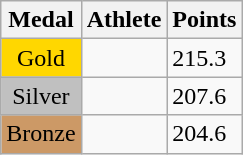<table class="wikitable">
<tr>
<th>Medal</th>
<th>Athlete</th>
<th>Points</th>
</tr>
<tr>
<td style="text-align:center;background-color:gold;">Gold</td>
<td></td>
<td>215.3</td>
</tr>
<tr>
<td style="text-align:center;background-color:silver;">Silver</td>
<td></td>
<td>207.6</td>
</tr>
<tr>
<td style="text-align:center;background-color:#CC9966;">Bronze</td>
<td></td>
<td>204.6</td>
</tr>
</table>
